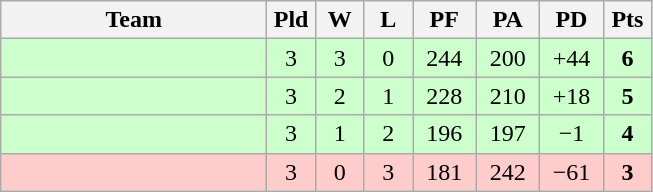<table class="wikitable" style="text-align:center;">
<tr>
<th width=170>Team</th>
<th width=25>Pld</th>
<th width=25>W</th>
<th width=25>L</th>
<th width=35>PF</th>
<th width=35>PA</th>
<th width=35>PD</th>
<th width=25>Pts</th>
</tr>
<tr bgcolor=ccffcc>
<td align="left"></td>
<td>3</td>
<td>3</td>
<td>0</td>
<td>244</td>
<td>200</td>
<td>+44</td>
<td><strong>6</strong></td>
</tr>
<tr bgcolor=ccffcc>
<td align="left"></td>
<td>3</td>
<td>2</td>
<td>1</td>
<td>228</td>
<td>210</td>
<td>+18</td>
<td><strong>5</strong></td>
</tr>
<tr bgcolor=ccffcc>
<td align="left"></td>
<td>3</td>
<td>1</td>
<td>2</td>
<td>196</td>
<td>197</td>
<td>−1</td>
<td><strong>4</strong></td>
</tr>
<tr bgcolor=ffcccc>
<td align="left"></td>
<td>3</td>
<td>0</td>
<td>3</td>
<td>181</td>
<td>242</td>
<td>−61</td>
<td><strong>3</strong></td>
</tr>
</table>
